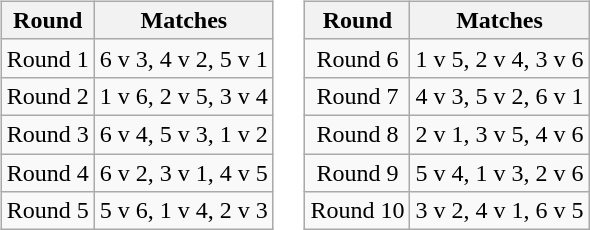<table>
<tr valign=top>
<td><br><table class="wikitable" style="text-align:center">
<tr>
<th>Round</th>
<th>Matches</th>
</tr>
<tr>
<td>Round 1</td>
<td>6 v 3, 4 v 2, 5 v 1</td>
</tr>
<tr>
<td>Round 2</td>
<td>1 v 6, 2 v 5, 3 v 4</td>
</tr>
<tr>
<td>Round 3</td>
<td>6 v 4, 5 v 3, 1 v 2</td>
</tr>
<tr>
<td>Round 4</td>
<td>6 v 2, 3 v 1, 4 v 5</td>
</tr>
<tr>
<td>Round 5</td>
<td>5 v 6, 1 v 4, 2 v 3</td>
</tr>
</table>
</td>
<td><br><table class="wikitable" style="text-align:center">
<tr>
<th>Round</th>
<th>Matches</th>
</tr>
<tr>
<td>Round 6</td>
<td>1 v 5, 2 v 4, 3 v 6</td>
</tr>
<tr>
<td>Round 7</td>
<td>4 v 3, 5 v 2, 6 v 1</td>
</tr>
<tr>
<td>Round 8</td>
<td>2 v 1, 3 v 5, 4 v 6</td>
</tr>
<tr>
<td>Round 9</td>
<td>5 v 4, 1 v 3, 2 v 6</td>
</tr>
<tr>
<td>Round 10</td>
<td>3 v 2, 4 v 1, 6 v 5</td>
</tr>
</table>
</td>
</tr>
</table>
